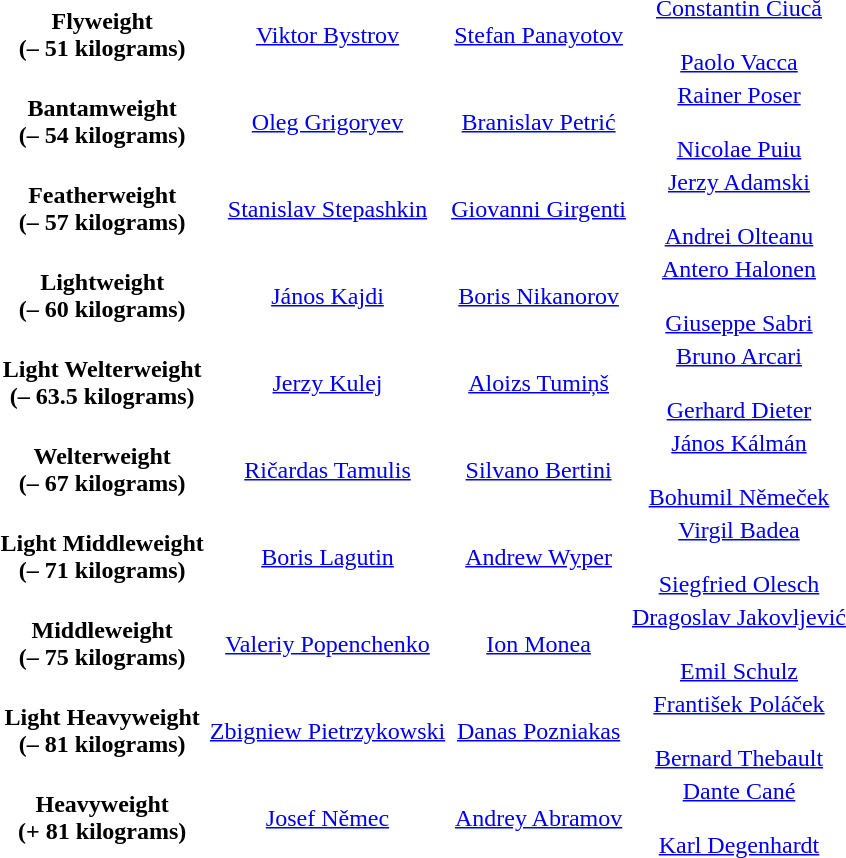<table>
<tr align="center">
<td><strong>Flyweight<br>(– 51 kilograms)</strong></td>
<td> <a href='#'>Viktor Bystrov</a><br></td>
<td> <a href='#'>Stefan Panayotov</a><br></td>
<td> <a href='#'>Constantin Ciucă</a><br><br> <a href='#'>Paolo Vacca</a><br></td>
</tr>
<tr align="center">
<td><strong>Bantamweight<br>(– 54 kilograms)</strong></td>
<td> <a href='#'>Oleg Grigoryev</a><br></td>
<td> <a href='#'>Branislav Petrić </a><br></td>
<td> <a href='#'>Rainer Poser</a><br><br> <a href='#'>Nicolae Puiu</a><br></td>
</tr>
<tr align="center">
<td><strong>Featherweight<br>(– 57 kilograms)</strong></td>
<td> <a href='#'>Stanislav Stepashkin</a><br></td>
<td> <a href='#'>Giovanni Girgenti</a><br></td>
<td> <a href='#'>Jerzy Adamski</a><br><br> <a href='#'>Andrei Olteanu</a><br></td>
</tr>
<tr align="center">
<td><strong>Lightweight<br>(– 60 kilograms)</strong></td>
<td> <a href='#'>János Kajdi</a><br></td>
<td> <a href='#'>Boris Nikanorov</a><br></td>
<td> <a href='#'>Antero Halonen</a><br><br> <a href='#'>Giuseppe Sabri</a><br></td>
</tr>
<tr align="center">
<td><strong>Light Welterweight<br>(– 63.5 kilograms)</strong></td>
<td> <a href='#'>Jerzy Kulej</a><br></td>
<td> <a href='#'>Aloizs Tumiņš</a><br></td>
<td> <a href='#'>Bruno Arcari</a><br><br> <a href='#'>Gerhard Dieter</a><br></td>
</tr>
<tr align="center">
<td><strong>Welterweight<br>(– 67 kilograms)</strong></td>
<td> <a href='#'>Ričardas Tamulis</a><br></td>
<td> <a href='#'>Silvano Bertini</a><br></td>
<td> <a href='#'>János Kálmán</a><br><br> <a href='#'>Bohumil Němeček</a><br></td>
</tr>
<tr align="center">
<td><strong>Light Middleweight<br>(– 71 kilograms)</strong></td>
<td> <a href='#'>Boris Lagutin</a><br></td>
<td> <a href='#'>Andrew Wyper</a><br></td>
<td> <a href='#'>Virgil Badea</a><br><br> <a href='#'>Siegfried Olesch</a><br></td>
</tr>
<tr align="center">
<td><strong>Middleweight<br>(– 75 kilograms)</strong></td>
<td> <a href='#'>Valeriy Popenchenko</a><br></td>
<td> <a href='#'>Ion Monea</a><br></td>
<td> <a href='#'>Dragoslav Jakovljević</a><br><br> <a href='#'>Emil Schulz</a><br></td>
</tr>
<tr align="center">
<td><strong>Light Heavyweight<br>(– 81 kilograms)</strong></td>
<td> <a href='#'>Zbigniew Pietrzykowski</a><br></td>
<td> <a href='#'>Danas Pozniakas</a><br></td>
<td> <a href='#'>František Poláček</a><br><br> <a href='#'>Bernard Thebault</a><br></td>
</tr>
<tr align="center">
<td><strong>Heavyweight<br>(+ 81 kilograms)</strong></td>
<td> <a href='#'>Josef Němec</a><br></td>
<td> <a href='#'>Andrey Abramov</a><br></td>
<td> <a href='#'>Dante Cané</a><br><br> <a href='#'>Karl Degenhardt</a><br></td>
</tr>
</table>
